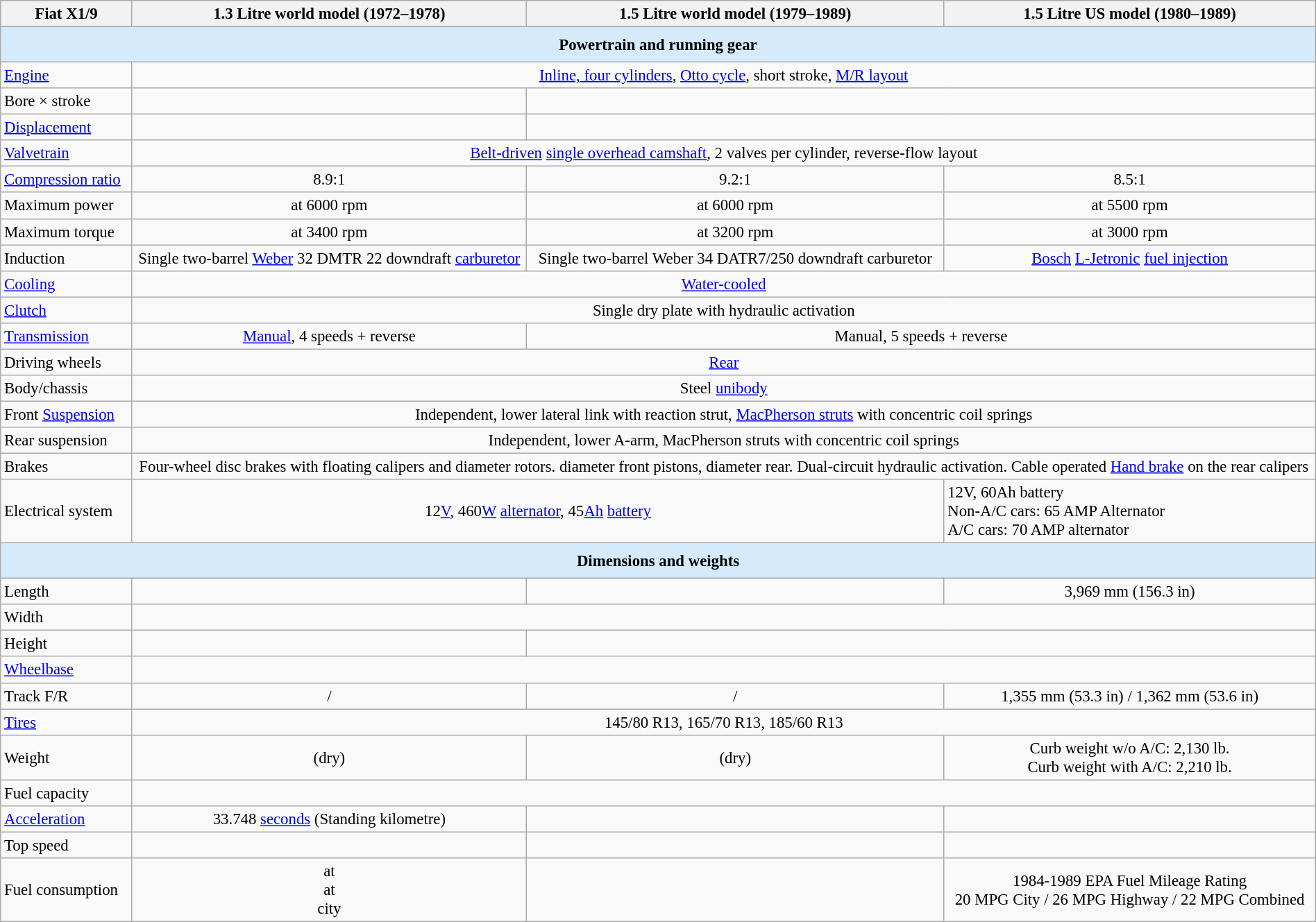<table class="wikitable" style="font-size:95%; text-align:left; width:100% ">
<tr>
<th width="10%">Fiat X1/9</th>
<th width="30%">1.3 Litre world model (1972–1978)</th>
<th>1.5 Litre world model (1979–1989)</th>
<th>1.5 Litre US model (1980–1989)</th>
</tr>
<tr>
<td colspan="4" style="height:27px; background:#D5EAFB; text-align:center; font-weight:bold">Powertrain and running gear</td>
</tr>
<tr>
<td><a href='#'>Engine</a></td>
<td colspan="3" align="center"><a href='#'>Inline, four cylinders</a>, <a href='#'>Otto cycle</a>, short stroke, <a href='#'>M/R layout</a></td>
</tr>
<tr>
<td>Bore × stroke</td>
<td align="center"></td>
<td colspan="2" align="center"></td>
</tr>
<tr>
<td><a href='#'>Displacement</a></td>
<td align="center"></td>
<td colspan="2" align="center"></td>
</tr>
<tr>
<td><a href='#'>Valvetrain</a></td>
<td colspan="3" align="center"><a href='#'>Belt-driven</a> <a href='#'>single overhead camshaft</a>, 2 valves per cylinder, reverse-flow layout</td>
</tr>
<tr>
<td><a href='#'>Compression ratio</a></td>
<td align="center">8.9:1</td>
<td align="center">9.2:1</td>
<td align="center">8.5:1</td>
</tr>
<tr>
<td>Maximum power</td>
<td align="center"> at 6000 rpm</td>
<td align="center"> at 6000 rpm</td>
<td align="center"> at 5500 rpm</td>
</tr>
<tr>
<td>Maximum torque</td>
<td align="center"> at 3400 rpm</td>
<td align="center"> at 3200 rpm</td>
<td align="center"> at 3000 rpm</td>
</tr>
<tr>
<td>Induction</td>
<td align="center">Single two-barrel <a href='#'>Weber</a> 32 DMTR 22 downdraft <a href='#'>carburetor</a></td>
<td align="center">Single two-barrel Weber 34 DATR7/250 downdraft carburetor</td>
<td align="center"><a href='#'>Bosch</a> <a href='#'>L-Jetronic</a> <a href='#'>fuel injection</a></td>
</tr>
<tr>
<td><a href='#'>Cooling</a></td>
<td colspan="3" align="center"><a href='#'>Water-cooled</a></td>
</tr>
<tr>
<td><a href='#'>Clutch</a></td>
<td colspan="3" align="center">Single dry plate with hydraulic activation</td>
</tr>
<tr>
<td><a href='#'>Transmission</a></td>
<td align="center"><a href='#'>Manual</a>, 4 speeds + reverse</td>
<td colspan="2" align="center">Manual, 5 speeds + reverse</td>
</tr>
<tr>
<td>Driving wheels</td>
<td colspan="3" align="center"><a href='#'>Rear</a></td>
</tr>
<tr>
<td>Body/chassis</td>
<td colspan="3" align="center">Steel <a href='#'>unibody</a></td>
</tr>
<tr>
<td>Front <a href='#'>Suspension</a></td>
<td colspan="3" align="center">Independent, lower lateral link with reaction strut, <a href='#'>MacPherson struts</a> with concentric coil springs</td>
</tr>
<tr>
<td>Rear suspension</td>
<td colspan="3" align="center">Independent, lower A-arm, MacPherson struts with concentric coil springs</td>
</tr>
<tr>
<td>Brakes</td>
<td colspan="3" align="center">Four-wheel disc brakes with floating calipers and  diameter rotors.  diameter front pistons,  diameter rear. Dual-circuit hydraulic activation. Cable operated <a href='#'>Hand brake</a> on the rear calipers</td>
</tr>
<tr>
<td>Electrical system</td>
<td colspan="2" align="center">12<a href='#'>V</a>, 460<a href='#'>W</a> <a href='#'>alternator</a>, 45<a href='#'>Ah</a> <a href='#'>battery</a></td>
<td>12V, 60Ah battery<br>Non-A/C cars: 65 AMP Alternator<br>A/C cars: 70 AMP alternator</td>
</tr>
<tr>
<td colspan="4" style="height:27px; background:#D5EAFB; text-align:center; font-weight:bold">Dimensions and weights</td>
</tr>
<tr>
<td>Length</td>
<td align="center"></td>
<td align="center"></td>
<td align="center">3,969 mm (156.3 in)</td>
</tr>
<tr>
<td>Width</td>
<td colspan="3" align="center"></td>
</tr>
<tr>
<td>Height</td>
<td align="center"></td>
<td colspan="2" align="center"></td>
</tr>
<tr>
<td><a href='#'>Wheelbase</a></td>
<td colspan="3" align="center"></td>
</tr>
<tr>
<td>Track F/R</td>
<td align="center"> / </td>
<td align="center"> / </td>
<td align="center">1,355 mm (53.3 in) / 1,362 mm (53.6 in)</td>
</tr>
<tr>
<td><a href='#'>Tires</a></td>
<td colspan="3" align="center">145/80 R13, 165/70 R13, 185/60 R13</td>
</tr>
<tr>
<td>Weight</td>
<td align="center"> (dry)</td>
<td align="center"> (dry)</td>
<td align="center">Curb weight w/o A/C: 2,130 lb.<br>Curb weight with A/C: 2,210 lb.</td>
</tr>
<tr>
<td>Fuel capacity</td>
<td colspan="3" align="center"></td>
</tr>
<tr>
<td><a href='#'>Acceleration</a></td>
<td align="center">33.748 <a href='#'>seconds</a> (Standing kilometre)</td>
<td align="center"></td>
<td align="centere"></td>
</tr>
<tr>
<td>Top speed</td>
<td align="center"></td>
<td align="center"></td>
<td align="center"></td>
</tr>
<tr>
<td>Fuel consumption</td>
<td align="center"> at  <br>  at  <br>  city</td>
<td align="center"></td>
<td align="center">1984-1989 EPA Fuel Mileage Rating<br>20 MPG City / 26 MPG Highway / 22 MPG Combined</td>
</tr>
</table>
